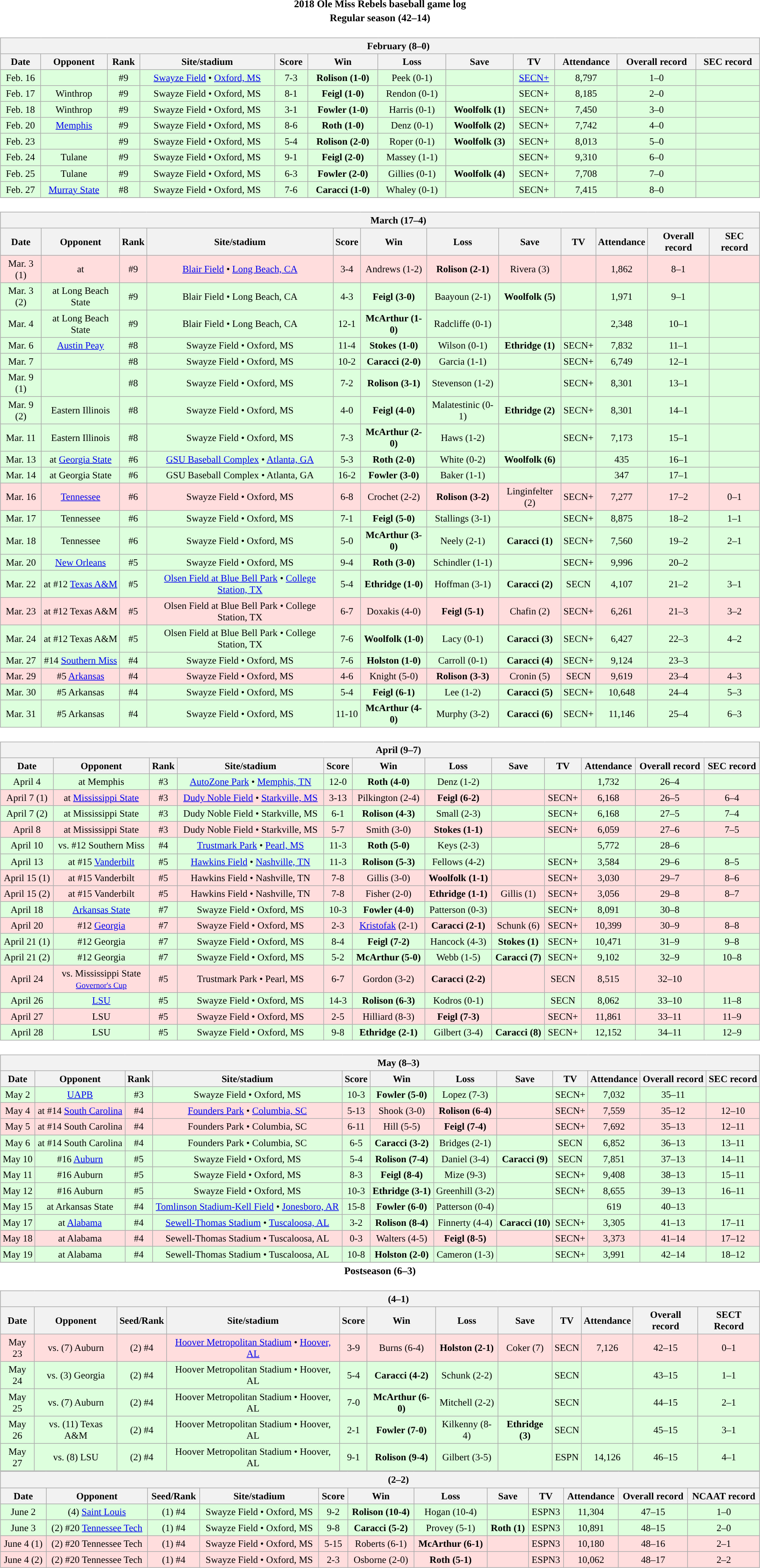<table class="toccolours" width=95% style="clear:both; margin:1.5em auto; text-align:center;">
<tr>
<th colspan=2>2018 Ole Miss Rebels baseball game log</th>
</tr>
<tr>
<th colspan=2>Regular season (42–14)</th>
</tr>
<tr valign="top">
<td><br><table class="wikitable collapsible" style="margin:auto; width:100%; text-align:center; font-size:95%">
<tr>
<th colspan=12 style="padding-left:4em;">February (8–0)</th>
</tr>
<tr>
<th>Date</th>
<th>Opponent</th>
<th>Rank</th>
<th>Site/stadium</th>
<th>Score</th>
<th>Win</th>
<th>Loss</th>
<th>Save</th>
<th>TV</th>
<th>Attendance</th>
<th>Overall record</th>
<th>SEC record</th>
</tr>
<tr align="center" bgcolor="#ddffdd">
<td>Feb. 16</td>
<td></td>
<td>#9</td>
<td><a href='#'>Swayze Field</a> • <a href='#'>Oxford, MS</a></td>
<td>7-3</td>
<td><strong>Rolison (1-0)</strong></td>
<td>Peek (0-1)</td>
<td></td>
<td><a href='#'>SECN+</a></td>
<td>8,797</td>
<td>1–0</td>
<td></td>
</tr>
<tr align="center" bgcolor="#ddffdd">
<td>Feb. 17</td>
<td>Winthrop</td>
<td>#9</td>
<td>Swayze Field • Oxford, MS</td>
<td>8-1</td>
<td><strong>Feigl (1-0)</strong></td>
<td>Rendon (0-1)</td>
<td></td>
<td>SECN+</td>
<td>8,185</td>
<td>2–0</td>
<td></td>
</tr>
<tr align="center" bgcolor="#ddffdd">
<td>Feb. 18</td>
<td>Winthrop</td>
<td>#9</td>
<td>Swayze Field • Oxford, MS</td>
<td>3-1</td>
<td><strong>Fowler (1-0)</strong></td>
<td>Harris (0-1)</td>
<td><strong>Woolfolk (1)</strong></td>
<td>SECN+</td>
<td>7,450</td>
<td>3–0</td>
<td></td>
</tr>
<tr align="center" bgcolor="#ddffdd">
<td>Feb. 20</td>
<td><a href='#'>Memphis</a></td>
<td>#9</td>
<td>Swayze Field • Oxford, MS</td>
<td>8-6</td>
<td><strong>Roth (1-0)</strong></td>
<td>Denz (0-1)</td>
<td><strong>Woolfolk (2)</strong></td>
<td>SECN+</td>
<td>7,742</td>
<td>4–0</td>
<td></td>
</tr>
<tr align="center" bgcolor="#ddffdd">
<td>Feb. 23</td>
<td></td>
<td>#9</td>
<td>Swayze Field • Oxford, MS</td>
<td>5-4</td>
<td><strong>Rolison (2-0)</strong></td>
<td>Roper (0-1)</td>
<td><strong>Woolfolk (3)</strong></td>
<td>SECN+</td>
<td>8,013</td>
<td>5–0</td>
<td></td>
</tr>
<tr align="center" bgcolor="#ddffdd">
<td>Feb. 24</td>
<td>Tulane</td>
<td>#9</td>
<td>Swayze Field • Oxford, MS</td>
<td>9-1</td>
<td><strong>Feigl (2-0)</strong></td>
<td>Massey (1-1)</td>
<td></td>
<td>SECN+</td>
<td>9,310</td>
<td>6–0</td>
<td></td>
</tr>
<tr align="center" bgcolor="#ddffdd">
<td>Feb. 25</td>
<td>Tulane</td>
<td>#9</td>
<td>Swayze Field • Oxford, MS</td>
<td>6-3</td>
<td><strong>Fowler (2-0)</strong></td>
<td>Gillies (0-1)</td>
<td><strong>Woolfolk (4)</strong></td>
<td>SECN+</td>
<td>7,708</td>
<td>7–0</td>
<td></td>
</tr>
<tr align="center" bgcolor="#ddffdd">
<td>Feb. 27</td>
<td><a href='#'>Murray State</a></td>
<td>#8</td>
<td>Swayze Field • Oxford, MS</td>
<td>7-6</td>
<td><strong>Caracci (1-0)</strong></td>
<td>Whaley (0-1)</td>
<td></td>
<td>SECN+</td>
<td>7,415</td>
<td>8–0</td>
<td></td>
</tr>
<tr align="center" bgcolor="white">
</tr>
</table>
</td>
</tr>
<tr>
<td><br><table class="wikitable collapsible " style="margin:auto; width:100%; text-align:center; font-size:95%">
<tr>
<th colspan=12 style="padding-left:4em;">March (17–4)</th>
</tr>
<tr>
<th>Date</th>
<th>Opponent</th>
<th>Rank</th>
<th>Site/stadium</th>
<th>Score</th>
<th>Win</th>
<th>Loss</th>
<th>Save</th>
<th>TV</th>
<th>Attendance</th>
<th>Overall record</th>
<th>SEC record</th>
</tr>
<tr align="center" bgcolor="#ffdddd">
<td>Mar. 3 (1)</td>
<td>at </td>
<td>#9</td>
<td><a href='#'>Blair Field</a> • <a href='#'>Long Beach, CA</a></td>
<td>3-4</td>
<td>Andrews (1-2)</td>
<td><strong>Rolison (2-1)</strong></td>
<td>Rivera (3)</td>
<td></td>
<td>1,862</td>
<td>8–1</td>
<td></td>
</tr>
<tr align="center" bgcolor="#ddffdd">
<td>Mar. 3 (2)</td>
<td>at Long Beach State</td>
<td>#9</td>
<td>Blair Field • Long Beach, CA</td>
<td>4-3</td>
<td><strong>Feigl (3-0)</strong></td>
<td>Baayoun (2-1)</td>
<td><strong>Woolfolk (5)</strong></td>
<td></td>
<td>1,971</td>
<td>9–1</td>
<td></td>
</tr>
<tr align="center" bgcolor="#ddffdd">
<td>Mar. 4</td>
<td>at Long Beach State</td>
<td>#9</td>
<td>Blair Field • Long Beach, CA</td>
<td>12-1</td>
<td><strong>McArthur (1-0)</strong></td>
<td>Radcliffe (0-1)</td>
<td></td>
<td></td>
<td>2,348</td>
<td>10–1</td>
<td></td>
</tr>
<tr align="center" bgcolor="#ddffdd">
<td>Mar. 6</td>
<td><a href='#'>Austin Peay</a></td>
<td>#8</td>
<td>Swayze Field • Oxford, MS</td>
<td>11-4</td>
<td><strong>Stokes (1-0)</strong></td>
<td>Wilson (0-1)</td>
<td><strong>Ethridge (1)</strong></td>
<td>SECN+</td>
<td>7,832</td>
<td>11–1</td>
<td></td>
</tr>
<tr align="center" bgcolor="#ddffdd">
<td>Mar. 7</td>
<td></td>
<td>#8</td>
<td>Swayze Field • Oxford, MS</td>
<td>10-2</td>
<td><strong>Caracci (2-0)</strong></td>
<td>Garcia (1-1)</td>
<td></td>
<td>SECN+</td>
<td>6,749</td>
<td>12–1</td>
<td></td>
</tr>
<tr align="center" bgcolor="#ddffdd">
<td>Mar. 9 (1)</td>
<td></td>
<td>#8</td>
<td>Swayze Field • Oxford, MS</td>
<td>7-2</td>
<td><strong>Rolison (3-1)</strong></td>
<td>Stevenson (1-2)</td>
<td></td>
<td>SECN+</td>
<td>8,301</td>
<td>13–1</td>
<td></td>
</tr>
<tr align="center" bgcolor="#ddffdd">
<td>Mar. 9 (2)</td>
<td>Eastern Illinois</td>
<td>#8</td>
<td>Swayze Field • Oxford, MS</td>
<td>4-0</td>
<td><strong>Feigl (4-0)</strong></td>
<td>Malatestinic (0-1)</td>
<td><strong>Ethridge (2)</strong></td>
<td>SECN+</td>
<td>8,301</td>
<td>14–1</td>
<td></td>
</tr>
<tr align="center" bgcolor="#ddffdd">
<td>Mar. 11</td>
<td>Eastern Illinois</td>
<td>#8</td>
<td>Swayze Field • Oxford, MS</td>
<td>7-3</td>
<td><strong>McArthur (2-0)</strong></td>
<td>Haws (1-2)</td>
<td></td>
<td>SECN+</td>
<td>7,173</td>
<td>15–1</td>
<td></td>
</tr>
<tr align="center" bgcolor="#ddffdd">
<td>Mar. 13</td>
<td>at <a href='#'>Georgia State</a></td>
<td>#6</td>
<td><a href='#'>GSU Baseball Complex</a> • <a href='#'>Atlanta, GA</a></td>
<td>5-3</td>
<td><strong>Roth (2-0)</strong></td>
<td>White (0-2)</td>
<td><strong>Woolfolk (6)</strong></td>
<td></td>
<td>435</td>
<td>16–1</td>
<td></td>
</tr>
<tr align="center" bgcolor="#ddffdd">
<td>Mar. 14</td>
<td>at Georgia State</td>
<td>#6</td>
<td>GSU Baseball Complex • Atlanta, GA</td>
<td>16-2</td>
<td><strong>Fowler (3-0)</strong></td>
<td>Baker (1-1)</td>
<td></td>
<td></td>
<td>347</td>
<td>17–1</td>
<td></td>
</tr>
<tr align="center" bgcolor="#ffdddd">
<td>Mar. 16</td>
<td><a href='#'>Tennessee</a></td>
<td>#6</td>
<td>Swayze Field • Oxford, MS</td>
<td>6-8</td>
<td>Crochet (2-2)</td>
<td><strong>Rolison (3-2)</strong></td>
<td>Linginfelter (2)</td>
<td>SECN+</td>
<td>7,277</td>
<td>17–2</td>
<td>0–1</td>
</tr>
<tr align="center" bgcolor="#ddffdd">
<td>Mar. 17</td>
<td>Tennessee</td>
<td>#6</td>
<td>Swayze Field • Oxford, MS</td>
<td>7-1</td>
<td><strong>Feigl (5-0)</strong></td>
<td>Stallings (3-1)</td>
<td></td>
<td>SECN+</td>
<td>8,875</td>
<td>18–2</td>
<td>1–1</td>
</tr>
<tr align="center" bgcolor="#ddffdd">
<td>Mar. 18</td>
<td>Tennessee</td>
<td>#6</td>
<td>Swayze Field • Oxford, MS</td>
<td>5-0</td>
<td><strong>McArthur (3-0)</strong></td>
<td>Neely (2-1)</td>
<td><strong>Caracci (1)</strong></td>
<td>SECN+</td>
<td>7,560</td>
<td>19–2</td>
<td>2–1</td>
</tr>
<tr align="center" bgcolor="#ddffdd">
<td>Mar. 20</td>
<td><a href='#'>New Orleans</a></td>
<td>#5</td>
<td>Swayze Field • Oxford, MS</td>
<td>9-4</td>
<td><strong>Roth (3-0)</strong></td>
<td>Schindler (1-1)</td>
<td></td>
<td>SECN+</td>
<td>9,996</td>
<td>20–2</td>
<td></td>
</tr>
<tr align="center" bgcolor="#ddffdd">
<td>Mar. 22</td>
<td>at #12 <a href='#'>Texas A&M</a></td>
<td>#5</td>
<td><a href='#'>Olsen Field at Blue Bell Park</a> • <a href='#'>College Station, TX</a></td>
<td>5-4</td>
<td><strong>Ethridge (1-0)</strong></td>
<td>Hoffman (3-1)</td>
<td><strong>Caracci (2)</strong></td>
<td>SECN</td>
<td>4,107</td>
<td>21–2</td>
<td>3–1</td>
</tr>
<tr align="center" bgcolor="#ffdddd">
<td>Mar. 23</td>
<td>at #12 Texas A&M</td>
<td>#5</td>
<td>Olsen Field at Blue Bell Park • College Station, TX</td>
<td>6-7</td>
<td>Doxakis (4-0)</td>
<td><strong>Feigl (5-1)</strong></td>
<td>Chafin (2)</td>
<td>SECN+</td>
<td>6,261</td>
<td>21–3</td>
<td>3–2</td>
</tr>
<tr align="center" bgcolor="#ddffdd">
<td>Mar. 24</td>
<td>at #12 Texas A&M</td>
<td>#5</td>
<td>Olsen Field at Blue Bell Park • College Station, TX</td>
<td>7-6</td>
<td><strong>Woolfolk (1-0)</strong></td>
<td>Lacy (0-1)</td>
<td><strong>Caracci (3)</strong></td>
<td>SECN+</td>
<td>6,427</td>
<td>22–3</td>
<td>4–2</td>
</tr>
<tr align="center" bgcolor="#ddffdd">
<td>Mar. 27</td>
<td>#14 <a href='#'>Southern Miss</a></td>
<td>#4</td>
<td>Swayze Field • Oxford, MS</td>
<td>7-6</td>
<td><strong>Holston (1-0)</strong></td>
<td>Carroll (0-1)</td>
<td><strong>Caracci (4)</strong></td>
<td>SECN+</td>
<td>9,124</td>
<td>23–3</td>
<td></td>
</tr>
<tr align="center" bgcolor="#ffdddd">
<td>Mar. 29</td>
<td>#5 <a href='#'>Arkansas</a></td>
<td>#4</td>
<td>Swayze Field • Oxford, MS</td>
<td>4-6</td>
<td>Knight (5-0)</td>
<td><strong>Rolison (3-3)</strong></td>
<td>Cronin (5)</td>
<td>SECN</td>
<td>9,619</td>
<td>23–4</td>
<td>4–3</td>
</tr>
<tr align="center" bgcolor="#ddffdd">
<td>Mar. 30</td>
<td>#5 Arkansas</td>
<td>#4</td>
<td>Swayze Field • Oxford, MS</td>
<td>5-4</td>
<td><strong>Feigl (6-1)</strong></td>
<td>Lee (1-2)</td>
<td><strong>Caracci (5)</strong></td>
<td>SECN+</td>
<td>10,648</td>
<td>24–4</td>
<td>5–3</td>
</tr>
<tr align="center" bgcolor="#ddffdd">
<td>Mar. 31</td>
<td>#5 Arkansas</td>
<td>#4</td>
<td>Swayze Field • Oxford, MS</td>
<td>11-10</td>
<td><strong>McArthur (4-0)</strong></td>
<td>Murphy (3-2)</td>
<td><strong>Caracci (6)</strong></td>
<td>SECN+</td>
<td>11,146</td>
<td>25–4</td>
<td>6–3</td>
</tr>
</table>
</td>
</tr>
<tr>
<td><br><table class="wikitable collapsible" style="margin:auto; width:100%; text-align:center; font-size:95%">
<tr>
<th colspan=12 style="padding-left:4em;">April (9–7)</th>
</tr>
<tr>
<th>Date</th>
<th>Opponent</th>
<th>Rank</th>
<th>Site/stadium</th>
<th>Score</th>
<th>Win</th>
<th>Loss</th>
<th>Save</th>
<th>TV</th>
<th>Attendance</th>
<th>Overall record</th>
<th>SEC record</th>
</tr>
<tr align="center" bgcolor="#ddffdd">
<td>April 4</td>
<td>at Memphis</td>
<td>#3</td>
<td><a href='#'>AutoZone Park</a> • <a href='#'>Memphis, TN</a></td>
<td>12-0</td>
<td><strong>Roth (4-0)</strong></td>
<td>Denz (1-2)</td>
<td></td>
<td></td>
<td>1,732</td>
<td>26–4</td>
<td></td>
</tr>
<tr align="center" bgcolor="#ffdddd">
<td>April 7 (1)</td>
<td>at <a href='#'>Mississippi State</a></td>
<td>#3</td>
<td><a href='#'>Dudy Noble Field</a> • <a href='#'>Starkville, MS</a></td>
<td>3-13</td>
<td>Pilkington (2-4)</td>
<td><strong>Feigl (6-2)</strong></td>
<td></td>
<td>SECN+</td>
<td>6,168</td>
<td>26–5</td>
<td>6–4</td>
</tr>
<tr align="center" bgcolor="#ddffdd">
<td>April 7 (2)</td>
<td>at Mississippi State</td>
<td>#3</td>
<td>Dudy Noble Field • Starkville, MS</td>
<td>6-1</td>
<td><strong>Rolison (4-3)</strong></td>
<td>Small (2-3)</td>
<td></td>
<td>SECN+</td>
<td>6,168</td>
<td>27–5</td>
<td>7–4</td>
</tr>
<tr align="center" bgcolor="#ffdddd">
<td>April 8</td>
<td>at Mississippi State</td>
<td>#3</td>
<td>Dudy Noble Field • Starkville, MS</td>
<td>5-7</td>
<td>Smith (3-0)</td>
<td><strong>Stokes (1-1)</strong></td>
<td></td>
<td>SECN+</td>
<td>6,059</td>
<td>27–6</td>
<td>7–5</td>
</tr>
<tr align="center" bgcolor="#ddffdd">
<td>April 10</td>
<td>vs. #12 Southern Miss</td>
<td>#4</td>
<td><a href='#'>Trustmark Park</a> • <a href='#'>Pearl, MS</a></td>
<td>11-3</td>
<td><strong>Roth (5-0)</strong></td>
<td>Keys (2-3)</td>
<td></td>
<td></td>
<td>5,772</td>
<td>28–6</td>
<td></td>
</tr>
<tr align="center" bgcolor="#ddffdd">
<td>April 13</td>
<td>at #15 <a href='#'>Vanderbilt</a></td>
<td>#5</td>
<td><a href='#'>Hawkins Field</a> • <a href='#'>Nashville, TN</a></td>
<td>11-3</td>
<td><strong>Rolison (5-3)</strong></td>
<td>Fellows (4-2)</td>
<td></td>
<td>SECN+</td>
<td>3,584</td>
<td>29–6</td>
<td>8–5</td>
</tr>
<tr align="center" bgcolor="#ffdddd">
<td>April 15 (1)</td>
<td>at #15 Vanderbilt</td>
<td>#5</td>
<td>Hawkins Field • Nashville, TN</td>
<td>7-8</td>
<td>Gillis (3-0)</td>
<td><strong>Woolfolk (1-1)</strong></td>
<td></td>
<td>SECN+</td>
<td>3,030</td>
<td>29–7</td>
<td>8–6</td>
</tr>
<tr align="center" bgcolor="#ffdddd">
<td>April 15 (2)</td>
<td>at #15 Vanderbilt</td>
<td>#5</td>
<td>Hawkins Field • Nashville, TN</td>
<td>7-8</td>
<td>Fisher (2-0)</td>
<td><strong>Ethridge (1-1)</strong></td>
<td>Gillis (1)</td>
<td>SECN+</td>
<td>3,056</td>
<td>29–8</td>
<td>8–7</td>
</tr>
<tr align="center" bgcolor="#ddffdd">
<td>April 18</td>
<td><a href='#'>Arkansas State</a></td>
<td>#7</td>
<td>Swayze Field • Oxford, MS</td>
<td>10-3</td>
<td><strong>Fowler (4-0)</strong></td>
<td>Patterson (0-3)</td>
<td></td>
<td>SECN+</td>
<td>8,091</td>
<td>30–8</td>
<td></td>
</tr>
<tr align="center" bgcolor="#ffdddd">
<td>April 20</td>
<td>#12 <a href='#'>Georgia</a></td>
<td>#7</td>
<td>Swayze Field • Oxford, MS</td>
<td>2-3</td>
<td><a href='#'>Kristofak</a> (2-1)</td>
<td><strong>Caracci (2-1)</strong></td>
<td>Schunk (6)</td>
<td>SECN+</td>
<td>10,399</td>
<td>30–9</td>
<td>8–8</td>
</tr>
<tr align="center" bgcolor="#ddffdd">
<td>April 21 (1)</td>
<td>#12 Georgia</td>
<td>#7</td>
<td>Swayze Field  • Oxford, MS</td>
<td>8-4</td>
<td><strong>Feigl (7-2)</strong></td>
<td>Hancock (4-3)</td>
<td><strong>Stokes (1)</strong></td>
<td>SECN+</td>
<td>10,471</td>
<td>31–9</td>
<td>9–8</td>
</tr>
<tr align="center" bgcolor="#ddffdd">
<td>April 21 (2)</td>
<td>#12 Georgia</td>
<td>#7</td>
<td>Swayze Field  • Oxford, MS</td>
<td>5-2</td>
<td><strong>McArthur (5-0)</strong></td>
<td>Webb (1-5)</td>
<td><strong>Caracci (7)</strong></td>
<td>SECN+</td>
<td>9,102</td>
<td>32–9</td>
<td>10–8</td>
</tr>
<tr align="center" bgcolor="ffdddd">
<td>April 24</td>
<td>vs. Mississippi State <br><small><a href='#'>Governor's Cup</a></small></td>
<td>#5</td>
<td>Trustmark Park • Pearl, MS</td>
<td>6-7</td>
<td>Gordon (3-2)</td>
<td><strong>Caracci (2-2)</strong></td>
<td></td>
<td>SECN</td>
<td>8,515</td>
<td>32–10</td>
<td></td>
</tr>
<tr align="center" bgcolor="#ddffdd">
<td>April 26</td>
<td><a href='#'>LSU</a></td>
<td>#5</td>
<td>Swayze Field • Oxford, MS</td>
<td>14-3</td>
<td><strong>Rolison (6-3)</strong></td>
<td>Kodros (0-1)</td>
<td></td>
<td>SECN</td>
<td>8,062</td>
<td>33–10</td>
<td>11–8</td>
</tr>
<tr align="center" bgcolor="#ffdddd">
<td>April 27</td>
<td>LSU</td>
<td>#5</td>
<td>Swayze Field • Oxford, MS</td>
<td>2-5</td>
<td>Hilliard (8-3)</td>
<td><strong>Feigl (7-3)</strong></td>
<td></td>
<td>SECN+</td>
<td>11,861</td>
<td>33–11</td>
<td>11–9</td>
</tr>
<tr align="center" bgcolor="#ddffdd">
<td>April 28</td>
<td>LSU</td>
<td>#5</td>
<td>Swayze Field • Oxford, MS</td>
<td>9-8</td>
<td><strong>Ethridge (2-1)</strong></td>
<td>Gilbert (3-4)</td>
<td><strong>Caracci (8)</strong></td>
<td>SECN+</td>
<td>12,152</td>
<td>34–11</td>
<td>12–9</td>
</tr>
</table>
</td>
</tr>
<tr>
<td><br><table class="wikitable collapsible" style="margin:auto; width:100%; text-align:center; font-size:95%">
<tr>
<th colspan=13 style="padding-left:4em;">May (8–3)</th>
</tr>
<tr>
<th>Date</th>
<th>Opponent</th>
<th>Rank</th>
<th>Site/stadium</th>
<th>Score</th>
<th>Win</th>
<th>Loss</th>
<th>Save</th>
<th>TV</th>
<th>Attendance</th>
<th>Overall record</th>
<th>SEC record</th>
</tr>
<tr align="center" bgcolor="#ddffdd">
<td>May 2</td>
<td><a href='#'>UAPB</a></td>
<td>#3</td>
<td>Swayze Field • Oxford, MS</td>
<td>10-3</td>
<td><strong>Fowler (5-0)</strong></td>
<td>Lopez (7-3)</td>
<td></td>
<td>SECN+</td>
<td>7,032</td>
<td>35–11</td>
<td></td>
</tr>
<tr align="center" bgcolor="#ffdddd">
<td>May 4</td>
<td>at #14 <a href='#'>South Carolina</a></td>
<td>#4</td>
<td><a href='#'>Founders Park</a> • <a href='#'>Columbia, SC</a></td>
<td>5-13</td>
<td>Shook (3-0)</td>
<td><strong>Rolison (6-4)</strong></td>
<td></td>
<td>SECN+</td>
<td>7,559</td>
<td>35–12</td>
<td>12–10</td>
</tr>
<tr align="center" bgcolor="#ffdddd">
<td>May 5</td>
<td>at #14 South Carolina</td>
<td>#4</td>
<td>Founders Park • Columbia, SC</td>
<td>6-11</td>
<td>Hill (5-5)</td>
<td><strong>Feigl (7-4)</strong></td>
<td></td>
<td>SECN+</td>
<td>7,692</td>
<td>35–13</td>
<td>12–11</td>
</tr>
<tr align="center" bgcolor="#ddffdd">
<td>May 6</td>
<td>at #14 South Carolina</td>
<td>#4</td>
<td>Founders Park • Columbia, SC</td>
<td>6-5</td>
<td><strong>Caracci (3-2)</strong></td>
<td>Bridges (2-1)</td>
<td></td>
<td>SECN</td>
<td>6,852</td>
<td>36–13</td>
<td>13–11</td>
</tr>
<tr align="center" bgcolor="#ddffdd">
<td>May 10</td>
<td>#16 <a href='#'>Auburn</a></td>
<td>#5</td>
<td>Swayze Field • Oxford, MS</td>
<td>5-4</td>
<td><strong>Rolison (7-4)</strong></td>
<td>Daniel (3-4)</td>
<td><strong>Caracci (9)</strong></td>
<td>SECN</td>
<td>7,851</td>
<td>37–13</td>
<td>14–11</td>
</tr>
<tr align="center" bgcolor="#ddffdd">
<td>May 11</td>
<td>#16 Auburn</td>
<td>#5</td>
<td>Swayze Field • Oxford, MS</td>
<td>8-3</td>
<td><strong>Feigl (8-4)</strong></td>
<td>Mize (9-3)</td>
<td></td>
<td>SECN+</td>
<td>9,408</td>
<td>38–13</td>
<td>15–11</td>
</tr>
<tr align="center" bgcolor="#ddffdd">
<td>May 12</td>
<td>#16 Auburn</td>
<td>#5</td>
<td>Swayze Field • Oxford, MS</td>
<td>10-3</td>
<td><strong>Ethridge (3-1)</strong></td>
<td>Greenhill (3-2)</td>
<td></td>
<td>SECN+</td>
<td>8,655</td>
<td>39–13</td>
<td>16–11</td>
</tr>
<tr align="center" bgcolor="#ddffdd">
<td>May 15</td>
<td>at Arkansas State</td>
<td>#4</td>
<td><a href='#'>Tomlinson Stadium-Kell Field</a> • <a href='#'>Jonesboro, AR</a></td>
<td>15-8</td>
<td><strong>Fowler (6-0)</strong></td>
<td>Patterson (0-4)</td>
<td></td>
<td></td>
<td>619</td>
<td>40–13</td>
<td></td>
</tr>
<tr align="center" bgcolor="#ddffdd">
<td>May 17</td>
<td>at <a href='#'>Alabama</a></td>
<td>#4</td>
<td><a href='#'>Sewell-Thomas Stadium</a> • <a href='#'>Tuscaloosa, AL</a></td>
<td>3-2</td>
<td><strong>Rolison (8-4)</strong></td>
<td>Finnerty (4-4)</td>
<td><strong>Caracci (10)</strong></td>
<td>SECN+</td>
<td>3,305</td>
<td>41–13</td>
<td>17–11</td>
</tr>
<tr align="center" bgcolor="#ffdddd">
<td>May 18</td>
<td>at Alabama</td>
<td>#4</td>
<td>Sewell-Thomas Stadium • Tuscaloosa, AL</td>
<td>0-3</td>
<td>Walters (4-5)</td>
<td><strong>Feigl (8-5)</strong></td>
<td></td>
<td>SECN+</td>
<td>3,373</td>
<td>41–14</td>
<td>17–12</td>
</tr>
<tr align="center" bgcolor="#ddffdd">
<td>May 19</td>
<td>at Alabama</td>
<td>#4</td>
<td>Sewell-Thomas Stadium • Tuscaloosa, AL</td>
<td>10-8</td>
<td><strong>Holston (2-0)</strong></td>
<td>Cameron (1-3)</td>
<td></td>
<td>SECN+</td>
<td>3,991</td>
<td>42–14</td>
<td>18–12</td>
</tr>
<tr align="center" bgcolor="white">
</tr>
</table>
</td>
</tr>
<tr>
<th colspan=2>Postseason (6–3)</th>
</tr>
<tr>
<td><br><table class="wikitable collapsible" style="margin:auto; width:100%; text-align:center; font-size:95%">
<tr>
<th colspan=12 style="padding-left:4em;"> (4–1)</th>
</tr>
<tr>
<th>Date</th>
<th>Opponent</th>
<th>Seed/Rank</th>
<th>Site/stadium</th>
<th>Score</th>
<th>Win</th>
<th>Loss</th>
<th>Save</th>
<th>TV</th>
<th>Attendance</th>
<th>Overall record</th>
<th>SECT Record</th>
</tr>
<tr align="center" bgcolor="#ffdddd">
<td>May 23</td>
<td>vs. (7) Auburn</td>
<td>(2) #4</td>
<td><a href='#'>Hoover Metropolitan Stadium</a> • <a href='#'>Hoover, AL</a></td>
<td>3-9</td>
<td>Burns (6-4)</td>
<td><strong>Holston (2-1)</strong></td>
<td>Coker (7)</td>
<td>SECN</td>
<td>7,126</td>
<td>42–15</td>
<td>0–1</td>
</tr>
<tr align="center" bgcolor="#ddffdd">
<td>May 24</td>
<td>vs. (3) Georgia</td>
<td>(2) #4</td>
<td>Hoover Metropolitan Stadium • Hoover, AL</td>
<td>5-4</td>
<td><strong>Caracci (4-2)</strong></td>
<td>Schunk (2-2)</td>
<td></td>
<td>SECN</td>
<td></td>
<td>43–15</td>
<td>1–1</td>
</tr>
<tr align="center" bgcolor="#ddffdd">
<td>May 25</td>
<td>vs. (7) Auburn</td>
<td>(2) #4</td>
<td>Hoover Metropolitan Stadium • Hoover, AL</td>
<td>7-0</td>
<td><strong>McArthur (6-0)</strong></td>
<td>Mitchell (2-2)</td>
<td></td>
<td>SECN</td>
<td></td>
<td>44–15</td>
<td>2–1</td>
</tr>
<tr align="center" bgcolor="#ddffdd">
<td>May 26</td>
<td>vs. (11) Texas A&M</td>
<td>(2) #4</td>
<td>Hoover Metropolitan Stadium • Hoover, AL</td>
<td>2-1</td>
<td><strong>Fowler (7-0)</strong></td>
<td>Kilkenny (8-4)</td>
<td><strong>Ethridge (3)</strong></td>
<td>SECN</td>
<td></td>
<td>45–15</td>
<td>3–1</td>
</tr>
<tr align="center" bgcolor="#ddffdd">
<td>May 27</td>
<td>vs. (8) LSU</td>
<td>(2) #4</td>
<td>Hoover Metropolitan Stadium • Hoover, AL</td>
<td>9-1</td>
<td><strong>Rolison (9-4)</strong></td>
<td>Gilbert (3-5)</td>
<td></td>
<td>ESPN</td>
<td>14,126</td>
<td>46–15</td>
<td>4–1</td>
</tr>
</table>
<table class="wikitable collapsible" style="margin:auto; width:100%; text-align:center; font-size:95%">
<tr>
<th colspan=12 style="padding-left:4em;"> (2–2)</th>
</tr>
<tr>
<th>Date</th>
<th>Opponent</th>
<th>Seed/Rank</th>
<th>Site/stadium</th>
<th>Score</th>
<th>Win</th>
<th>Loss</th>
<th>Save</th>
<th>TV</th>
<th>Attendance</th>
<th>Overall record</th>
<th>NCAAT record</th>
</tr>
<tr align="center" bgcolor="#ddffdd">
<td>June 2</td>
<td>(4) <a href='#'>Saint Louis</a></td>
<td>(1) #4</td>
<td>Swayze Field • Oxford, MS</td>
<td>9-2</td>
<td><strong>Rolison (10-4)</strong></td>
<td>Hogan (10-4)</td>
<td></td>
<td>ESPN3</td>
<td>11,304</td>
<td>47–15</td>
<td>1–0</td>
</tr>
<tr align="center" bgcolor="#ddffdd">
<td>June 3</td>
<td>(2) #20 <a href='#'>Tennessee Tech</a></td>
<td>(1) #4</td>
<td>Swayze Field • Oxford, MS</td>
<td>9-8</td>
<td><strong>Caracci (5-2)</strong></td>
<td>Provey (5-1)</td>
<td><strong>Roth (1)</strong></td>
<td>ESPN3</td>
<td>10,891</td>
<td>48–15</td>
<td>2–0</td>
</tr>
<tr align="center" bgcolor="#ffdddd">
<td>June 4 (1)</td>
<td>(2) #20 Tennessee Tech</td>
<td>(1) #4</td>
<td>Swayze Field • Oxford, MS</td>
<td>5-15</td>
<td>Roberts (6-1)</td>
<td><strong>McArthur (6-1)</strong></td>
<td></td>
<td>ESPN3</td>
<td>10,180</td>
<td>48–16</td>
<td>2–1</td>
</tr>
<tr align="center" bgcolor="#ffdddd">
<td>June 4 (2)</td>
<td>(2) #20 Tennessee Tech</td>
<td>(1) #4</td>
<td>Swayze Field • Oxford, MS</td>
<td>2-3</td>
<td>Osborne (2-0)</td>
<td><strong>Roth (5-1)</strong></td>
<td></td>
<td>ESPN3</td>
<td>10,062</td>
<td>48–17</td>
<td>2–2</td>
</tr>
</table>
</td>
</tr>
</table>
